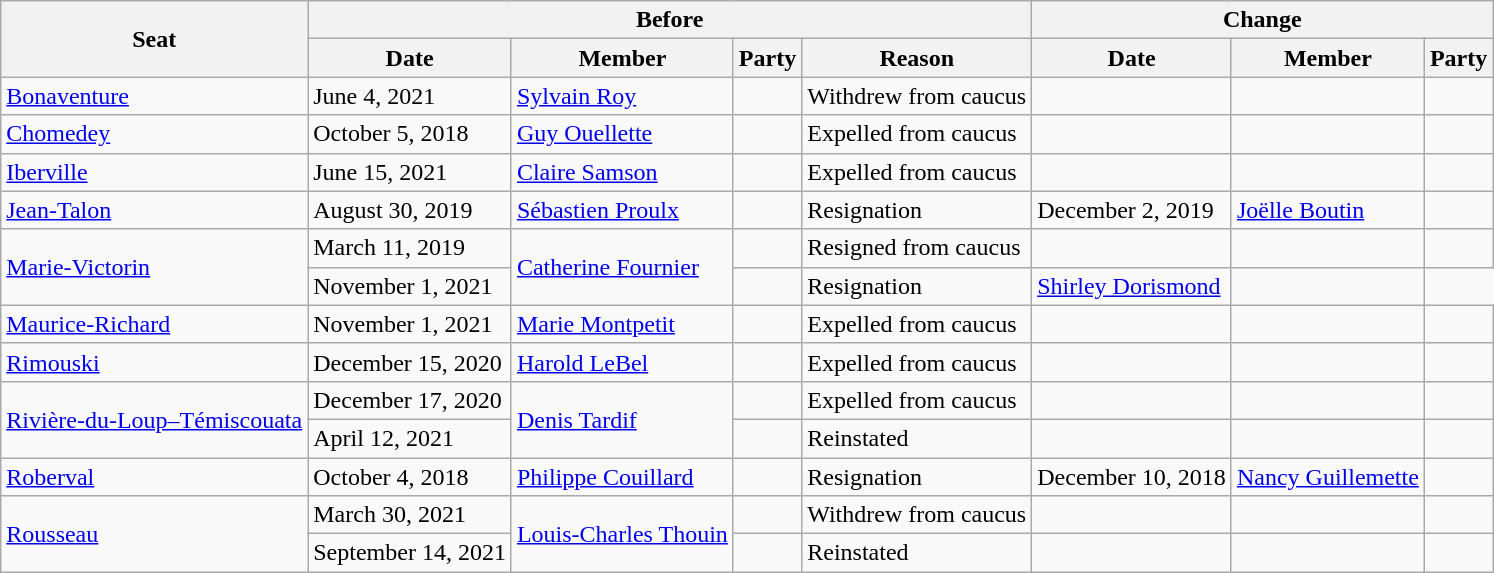<table class="wikitable" style="border: none;">
<tr>
<th rowspan="2">Seat</th>
<th colspan="4">Before</th>
<th colspan="3">Change</th>
</tr>
<tr>
<th>Date</th>
<th>Member</th>
<th>Party</th>
<th>Reason</th>
<th>Date</th>
<th>Member</th>
<th>Party</th>
</tr>
<tr>
<td><a href='#'>Bonaventure</a></td>
<td>June 4, 2021</td>
<td><a href='#'>Sylvain Roy</a></td>
<td></td>
<td>Withdrew from caucus</td>
<td></td>
<td></td>
<td></td>
</tr>
<tr>
<td><a href='#'>Chomedey</a></td>
<td>October 5, 2018</td>
<td><a href='#'>Guy Ouellette</a></td>
<td></td>
<td>Expelled from caucus</td>
<td></td>
<td></td>
<td></td>
</tr>
<tr>
<td><a href='#'>Iberville</a></td>
<td>June 15, 2021</td>
<td><a href='#'>Claire Samson</a></td>
<td></td>
<td>Expelled from caucus</td>
<td></td>
<td></td>
<td></td>
</tr>
<tr>
<td><a href='#'>Jean-Talon</a></td>
<td>August 30, 2019</td>
<td><a href='#'>Sébastien Proulx</a></td>
<td></td>
<td>Resignation</td>
<td>December 2, 2019</td>
<td><a href='#'>Joëlle Boutin</a></td>
<td></td>
</tr>
<tr>
<td rowspan=2><a href='#'>Marie-Victorin</a></td>
<td>March 11, 2019</td>
<td rowspan=2><a href='#'>Catherine Fournier</a></td>
<td></td>
<td>Resigned from caucus</td>
<td></td>
<td></td>
<td></td>
</tr>
<tr>
<td>November 1, 2021</td>
<td></td>
<td>Resignation</td>
<td><a href='#'>Shirley Dorismond</a></td>
<td></td>
</tr>
<tr>
<td><a href='#'>Maurice-Richard</a></td>
<td>November 1, 2021</td>
<td><a href='#'>Marie Montpetit</a></td>
<td></td>
<td>Expelled from caucus</td>
<td></td>
<td></td>
<td></td>
</tr>
<tr>
<td><a href='#'>Rimouski</a></td>
<td>December 15, 2020</td>
<td><a href='#'>Harold LeBel</a></td>
<td></td>
<td>Expelled from caucus</td>
<td></td>
<td></td>
<td></td>
</tr>
<tr>
<td rowspan=2><a href='#'>Rivière-du-Loup–Témiscouata</a></td>
<td>December 17, 2020</td>
<td rowspan=2><a href='#'>Denis Tardif</a></td>
<td></td>
<td>Expelled from caucus</td>
<td></td>
<td></td>
<td></td>
</tr>
<tr>
<td>April 12, 2021</td>
<td></td>
<td>Reinstated</td>
<td></td>
<td></td>
<td></td>
</tr>
<tr>
<td><a href='#'>Roberval</a></td>
<td>October 4, 2018</td>
<td><a href='#'>Philippe Couillard</a></td>
<td></td>
<td>Resignation</td>
<td>December 10, 2018</td>
<td><a href='#'>Nancy Guillemette</a></td>
<td></td>
</tr>
<tr>
<td rowspan=2><a href='#'>Rousseau</a></td>
<td>March 30, 2021</td>
<td rowspan=2><a href='#'>Louis-Charles Thouin</a></td>
<td></td>
<td>Withdrew from caucus</td>
<td></td>
<td></td>
<td></td>
</tr>
<tr>
<td>September 14, 2021</td>
<td></td>
<td>Reinstated</td>
<td></td>
<td></td>
<td></td>
</tr>
</table>
